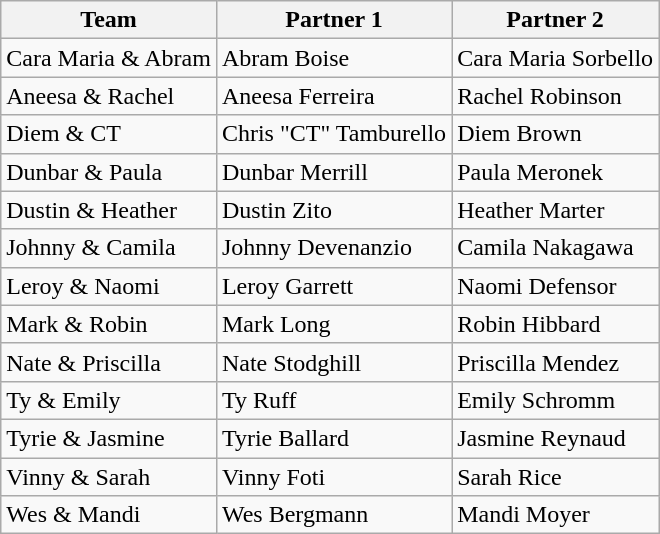<table class="wikitable sortable">
<tr>
<th>Team</th>
<th>Partner 1</th>
<th>Partner 2</th>
</tr>
<tr>
<td nowrap> Cara Maria & Abram</td>
<td>Abram Boise</td>
<td nowrap>Cara Maria Sorbello</td>
</tr>
<tr>
<td> Aneesa & Rachel</td>
<td>Aneesa Ferreira</td>
<td>Rachel Robinson</td>
</tr>
<tr>
<td> Diem & CT</td>
<td nowrap>Chris "CT" Tamburello</td>
<td>Diem Brown</td>
</tr>
<tr>
<td> Dunbar & Paula</td>
<td>Dunbar Merrill</td>
<td>Paula Meronek</td>
</tr>
<tr>
<td> Dustin & Heather</td>
<td>Dustin Zito</td>
<td>Heather Marter</td>
</tr>
<tr>
<td> Johnny & Camila</td>
<td>Johnny Devenanzio</td>
<td>Camila Nakagawa</td>
</tr>
<tr>
<td> Leroy & Naomi</td>
<td>Leroy Garrett</td>
<td>Naomi Defensor</td>
</tr>
<tr>
<td> Mark & Robin</td>
<td>Mark Long</td>
<td>Robin Hibbard</td>
</tr>
<tr>
<td> Nate & Priscilla</td>
<td>Nate Stodghill</td>
<td>Priscilla Mendez</td>
</tr>
<tr>
<td> Ty & Emily</td>
<td>Ty Ruff</td>
<td>Emily Schromm</td>
</tr>
<tr>
<td> Tyrie & Jasmine</td>
<td>Tyrie Ballard</td>
<td>Jasmine Reynaud</td>
</tr>
<tr>
<td> Vinny & Sarah</td>
<td>Vinny Foti</td>
<td>Sarah Rice</td>
</tr>
<tr>
<td> Wes & Mandi</td>
<td>Wes Bergmann</td>
<td>Mandi Moyer</td>
</tr>
</table>
